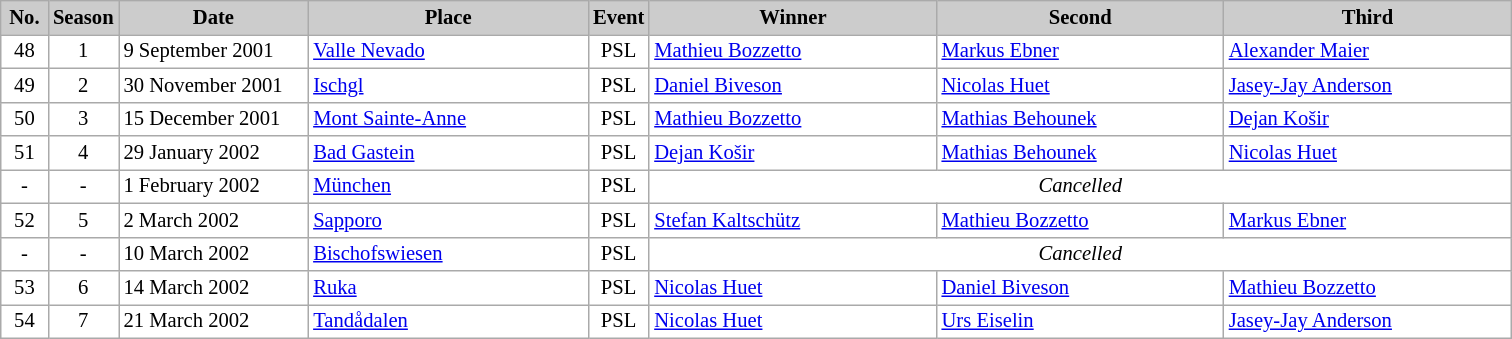<table class="wikitable plainrowheaders" style="background:#fff; font-size:86%; border:grey solid 1px; border-collapse:collapse;">
<tr style="background:#ccc; text-align:center;">
<th scope="col" style="background:#ccc; width:25px;">No.</th>
<th scope="col" style="background:#ccc; width:30px;">Season</th>
<th scope="col" style="background:#ccc; width:120px;">Date</th>
<th scope="col" style="background:#ccc; width:180px;">Place</th>
<th scope="col" style="background:#ccc; width:15px;">Event</th>
<th scope="col" style="background:#ccc; width:185px;">Winner</th>
<th scope="col" style="background:#ccc; width:185px;">Second</th>
<th scope="col" style="background:#ccc; width:185px;">Third</th>
</tr>
<tr>
<td align=center>48</td>
<td align=center>1</td>
<td>9 September 2001</td>
<td> <a href='#'>Valle Nevado</a></td>
<td align=center>PSL</td>
<td> <a href='#'>Mathieu Bozzetto</a></td>
<td> <a href='#'>Markus Ebner</a></td>
<td> <a href='#'>Alexander Maier</a></td>
</tr>
<tr>
<td align=center>49</td>
<td align=center>2</td>
<td>30 November 2001</td>
<td> <a href='#'>Ischgl</a></td>
<td align=center>PSL</td>
<td> <a href='#'>Daniel Biveson</a></td>
<td> <a href='#'>Nicolas Huet</a></td>
<td> <a href='#'>Jasey-Jay Anderson</a></td>
</tr>
<tr>
<td align=center>50</td>
<td align=center>3</td>
<td>15 December 2001</td>
<td> <a href='#'>Mont Sainte-Anne</a></td>
<td align=center>PSL</td>
<td> <a href='#'>Mathieu Bozzetto</a></td>
<td> <a href='#'>Mathias Behounek</a></td>
<td> <a href='#'>Dejan Košir</a></td>
</tr>
<tr>
<td align=center>51</td>
<td align=center>4</td>
<td>29 January 2002</td>
<td> <a href='#'>Bad Gastein</a></td>
<td align=center>PSL</td>
<td> <a href='#'>Dejan Košir</a></td>
<td> <a href='#'>Mathias Behounek</a></td>
<td> <a href='#'>Nicolas Huet</a></td>
</tr>
<tr>
<td align=center>-</td>
<td align=center>-</td>
<td>1 February 2002</td>
<td> <a href='#'>München</a></td>
<td align=center>PSL</td>
<td align=center colspan=3><em>Cancelled</em></td>
</tr>
<tr>
<td align=center>52</td>
<td align=center>5</td>
<td>2 March 2002</td>
<td> <a href='#'>Sapporo</a></td>
<td align=center>PSL</td>
<td> <a href='#'>Stefan Kaltschütz</a></td>
<td> <a href='#'>Mathieu Bozzetto</a></td>
<td> <a href='#'>Markus Ebner</a></td>
</tr>
<tr>
<td align=center>-</td>
<td align=center>-</td>
<td>10 March 2002</td>
<td> <a href='#'>Bischofswiesen</a></td>
<td align=center>PSL</td>
<td align=center colspan=3><em>Cancelled</em></td>
</tr>
<tr>
<td align=center>53</td>
<td align=center>6</td>
<td>14 March 2002</td>
<td> <a href='#'>Ruka</a></td>
<td align=center>PSL</td>
<td> <a href='#'>Nicolas Huet</a></td>
<td> <a href='#'>Daniel Biveson</a></td>
<td> <a href='#'>Mathieu Bozzetto</a></td>
</tr>
<tr>
<td align=center>54</td>
<td align=center>7</td>
<td>21 March 2002</td>
<td> <a href='#'>Tandådalen</a></td>
<td align=center>PSL</td>
<td> <a href='#'>Nicolas Huet</a></td>
<td> <a href='#'>Urs Eiselin</a></td>
<td> <a href='#'>Jasey-Jay Anderson</a></td>
</tr>
</table>
